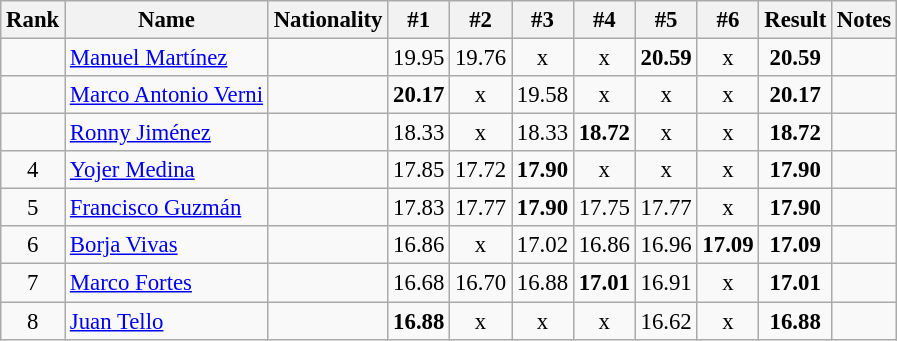<table class="wikitable sortable" style="text-align:center;font-size:95%">
<tr>
<th>Rank</th>
<th>Name</th>
<th>Nationality</th>
<th>#1</th>
<th>#2</th>
<th>#3</th>
<th>#4</th>
<th>#5</th>
<th>#6</th>
<th>Result</th>
<th>Notes</th>
</tr>
<tr>
<td></td>
<td align=left><a href='#'>Manuel Martínez</a></td>
<td align=left></td>
<td>19.95</td>
<td>19.76</td>
<td>x</td>
<td>x</td>
<td><strong>20.59</strong></td>
<td>x</td>
<td><strong>20.59</strong></td>
<td></td>
</tr>
<tr>
<td></td>
<td align=left><a href='#'>Marco Antonio Verni</a></td>
<td align=left></td>
<td><strong>20.17</strong></td>
<td>x</td>
<td>19.58</td>
<td>x</td>
<td>x</td>
<td>x</td>
<td><strong>20.17</strong></td>
<td></td>
</tr>
<tr>
<td></td>
<td align=left><a href='#'>Ronny Jiménez</a></td>
<td align=left></td>
<td>18.33</td>
<td>x</td>
<td>18.33</td>
<td><strong>18.72</strong></td>
<td>x</td>
<td>x</td>
<td><strong>18.72</strong></td>
<td></td>
</tr>
<tr>
<td>4</td>
<td align=left><a href='#'>Yojer Medina</a></td>
<td align=left></td>
<td>17.85</td>
<td>17.72</td>
<td><strong>17.90</strong></td>
<td>x</td>
<td>x</td>
<td>x</td>
<td><strong>17.90</strong></td>
<td></td>
</tr>
<tr>
<td>5</td>
<td align=left><a href='#'>Francisco Guzmán</a></td>
<td align=left></td>
<td>17.83</td>
<td>17.77</td>
<td><strong>17.90</strong></td>
<td>17.75</td>
<td>17.77</td>
<td>x</td>
<td><strong>17.90</strong></td>
<td></td>
</tr>
<tr>
<td>6</td>
<td align=left><a href='#'>Borja Vivas</a></td>
<td align=left></td>
<td>16.86</td>
<td>x</td>
<td>17.02</td>
<td>16.86</td>
<td>16.96</td>
<td><strong>17.09</strong></td>
<td><strong>17.09</strong></td>
<td></td>
</tr>
<tr>
<td>7</td>
<td align=left><a href='#'>Marco Fortes</a></td>
<td align=left></td>
<td>16.68</td>
<td>16.70</td>
<td>16.88</td>
<td><strong>17.01</strong></td>
<td>16.91</td>
<td>x</td>
<td><strong>17.01</strong></td>
<td></td>
</tr>
<tr>
<td>8</td>
<td align=left><a href='#'>Juan Tello</a></td>
<td align=left></td>
<td><strong>16.88</strong></td>
<td>x</td>
<td>x</td>
<td>x</td>
<td>16.62</td>
<td>x</td>
<td><strong>16.88</strong></td>
<td></td>
</tr>
</table>
